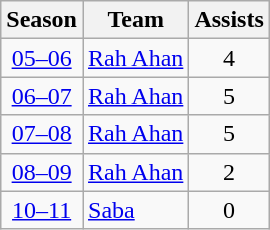<table class="wikitable" style="text-align: center;">
<tr>
<th>Season</th>
<th>Team</th>
<th>Assists</th>
</tr>
<tr>
<td><a href='#'>05–06</a></td>
<td align="left"><a href='#'>Rah Ahan</a></td>
<td>4</td>
</tr>
<tr>
<td><a href='#'>06–07</a></td>
<td align="left"><a href='#'>Rah Ahan</a></td>
<td>5</td>
</tr>
<tr>
<td><a href='#'>07–08</a></td>
<td align="left"><a href='#'>Rah Ahan</a></td>
<td>5</td>
</tr>
<tr>
<td><a href='#'>08–09</a></td>
<td align="left"><a href='#'>Rah Ahan</a></td>
<td>2</td>
</tr>
<tr>
<td><a href='#'>10–11</a></td>
<td align="left"><a href='#'>Saba</a></td>
<td>0</td>
</tr>
</table>
